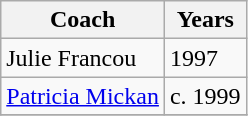<table class="wikitable collapsible">
<tr>
<th>Coach</th>
<th>Years</th>
</tr>
<tr>
<td>Julie Francou</td>
<td>1997</td>
</tr>
<tr>
<td><a href='#'>Patricia Mickan</a></td>
<td>c. 1999</td>
</tr>
<tr>
</tr>
</table>
